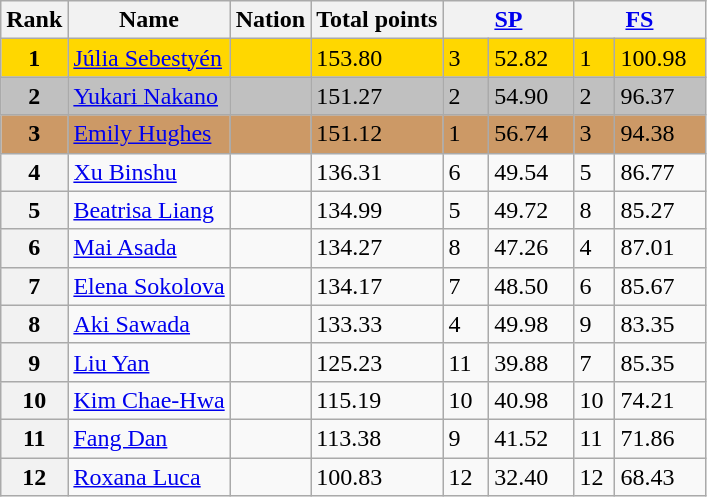<table class="wikitable">
<tr>
<th>Rank</th>
<th>Name</th>
<th>Nation</th>
<th>Total points</th>
<th colspan="2" width="80px"><a href='#'>SP</a></th>
<th colspan="2" width="80px"><a href='#'>FS</a></th>
</tr>
<tr bgcolor="gold">
<td align="center"><strong>1</strong></td>
<td><a href='#'>Júlia Sebestyén</a></td>
<td></td>
<td>153.80</td>
<td>3</td>
<td>52.82</td>
<td>1</td>
<td>100.98</td>
</tr>
<tr bgcolor="silver">
<td align="center"><strong>2</strong></td>
<td><a href='#'>Yukari Nakano</a></td>
<td></td>
<td>151.27</td>
<td>2</td>
<td>54.90</td>
<td>2</td>
<td>96.37</td>
</tr>
<tr bgcolor="cc9966">
<td align="center"><strong>3</strong></td>
<td><a href='#'>Emily Hughes</a></td>
<td></td>
<td>151.12</td>
<td>1</td>
<td>56.74</td>
<td>3</td>
<td>94.38</td>
</tr>
<tr>
<th>4</th>
<td><a href='#'>Xu Binshu</a></td>
<td></td>
<td>136.31</td>
<td>6</td>
<td>49.54</td>
<td>5</td>
<td>86.77</td>
</tr>
<tr>
<th>5</th>
<td><a href='#'>Beatrisa Liang</a></td>
<td></td>
<td>134.99</td>
<td>5</td>
<td>49.72</td>
<td>8</td>
<td>85.27</td>
</tr>
<tr>
<th>6</th>
<td><a href='#'>Mai Asada</a></td>
<td></td>
<td>134.27</td>
<td>8</td>
<td>47.26</td>
<td>4</td>
<td>87.01</td>
</tr>
<tr>
<th>7</th>
<td><a href='#'>Elena Sokolova</a></td>
<td></td>
<td>134.17</td>
<td>7</td>
<td>48.50</td>
<td>6</td>
<td>85.67</td>
</tr>
<tr>
<th>8</th>
<td><a href='#'>Aki Sawada</a></td>
<td></td>
<td>133.33</td>
<td>4</td>
<td>49.98</td>
<td>9</td>
<td>83.35</td>
</tr>
<tr>
<th>9</th>
<td><a href='#'>Liu Yan</a></td>
<td></td>
<td>125.23</td>
<td>11</td>
<td>39.88</td>
<td>7</td>
<td>85.35</td>
</tr>
<tr>
<th>10</th>
<td><a href='#'>Kim Chae-Hwa</a></td>
<td></td>
<td>115.19</td>
<td>10</td>
<td>40.98</td>
<td>10</td>
<td>74.21</td>
</tr>
<tr>
<th>11</th>
<td><a href='#'>Fang Dan</a></td>
<td></td>
<td>113.38</td>
<td>9</td>
<td>41.52</td>
<td>11</td>
<td>71.86</td>
</tr>
<tr>
<th>12</th>
<td><a href='#'>Roxana Luca</a></td>
<td></td>
<td>100.83</td>
<td>12</td>
<td>32.40</td>
<td>12</td>
<td>68.43</td>
</tr>
</table>
